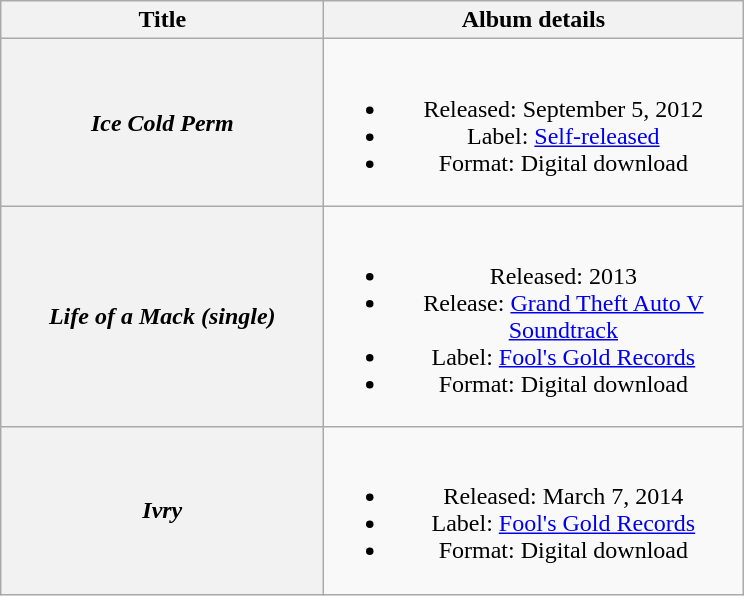<table class="wikitable plainrowheaders" style="text-align:center;">
<tr>
<th scope="col" style="width:13em;">Title</th>
<th scope="col" style="width:17em;">Album details</th>
</tr>
<tr>
<th scope="row"><em>Ice Cold Perm</em></th>
<td><br><ul><li>Released: September 5, 2012</li><li>Label: <a href='#'>Self-released</a></li><li>Format: Digital download</li></ul></td>
</tr>
<tr>
<th scope="row"><em>Life of a Mack (single)</em></th>
<td><br><ul><li>Released: 2013</li><li>Release: <a href='#'>Grand Theft Auto V Soundtrack</a></li><li>Label: <a href='#'>Fool's Gold Records</a></li><li>Format: Digital download</li></ul></td>
</tr>
<tr>
<th scope="row"><em>Ivry</em></th>
<td><br><ul><li>Released: March 7, 2014</li><li>Label: <a href='#'>Fool's Gold Records</a></li><li>Format: Digital download</li></ul></td>
</tr>
</table>
